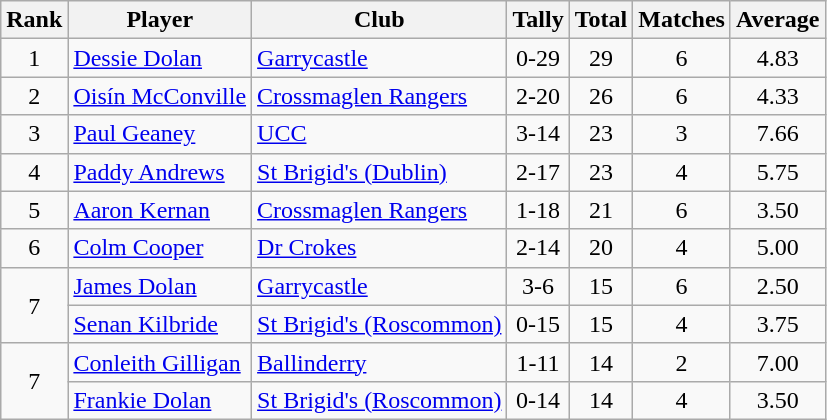<table class="wikitable">
<tr>
<th>Rank</th>
<th>Player</th>
<th>Club</th>
<th>Tally</th>
<th>Total</th>
<th>Matches</th>
<th>Average</th>
</tr>
<tr>
<td rowspan="1" style="text-align:center;">1</td>
<td><a href='#'>Dessie Dolan</a></td>
<td><a href='#'>Garrycastle</a></td>
<td align=center>0-29</td>
<td align=center>29</td>
<td align=center>6</td>
<td align=center>4.83</td>
</tr>
<tr>
<td rowspan="1" style="text-align:center;">2</td>
<td><a href='#'>Oisín McConville</a></td>
<td><a href='#'>Crossmaglen Rangers</a></td>
<td align=center>2-20</td>
<td align=center>26</td>
<td align=center>6</td>
<td align=center>4.33</td>
</tr>
<tr>
<td rowspan="1" style="text-align:center;">3</td>
<td><a href='#'>Paul Geaney</a></td>
<td><a href='#'>UCC</a></td>
<td align=center>3-14</td>
<td align=center>23</td>
<td align=center>3</td>
<td align=center>7.66</td>
</tr>
<tr>
<td rowspan="1" style="text-align:center;">4</td>
<td><a href='#'>Paddy Andrews</a></td>
<td><a href='#'>St Brigid's (Dublin)</a></td>
<td align=center>2-17</td>
<td align=center>23</td>
<td align=center>4</td>
<td align=center>5.75</td>
</tr>
<tr>
<td rowspan="1" style="text-align:center;">5</td>
<td><a href='#'>Aaron Kernan</a></td>
<td><a href='#'>Crossmaglen Rangers</a></td>
<td align=center>1-18</td>
<td align=center>21</td>
<td align=center>6</td>
<td align=center>3.50</td>
</tr>
<tr>
<td rowspan="1" style="text-align:center;">6</td>
<td><a href='#'>Colm Cooper</a></td>
<td><a href='#'>Dr Crokes</a></td>
<td align=center>2-14</td>
<td align=center>20</td>
<td align=center>4</td>
<td align=center>5.00</td>
</tr>
<tr>
<td rowspan="2" style="text-align:center;">7</td>
<td><a href='#'>James Dolan</a></td>
<td><a href='#'>Garrycastle</a></td>
<td align=center>3-6</td>
<td align=center>15</td>
<td align=center>6</td>
<td align=center>2.50</td>
</tr>
<tr>
<td><a href='#'>Senan Kilbride</a></td>
<td><a href='#'>St Brigid's (Roscommon)</a></td>
<td align=center>0-15</td>
<td align=center>15</td>
<td align=center>4</td>
<td align=center>3.75</td>
</tr>
<tr>
<td rowspan="2" style="text-align:center;">7</td>
<td><a href='#'>Conleith Gilligan</a></td>
<td><a href='#'>Ballinderry</a></td>
<td align=center>1-11</td>
<td align=center>14</td>
<td align=center>2</td>
<td align=center>7.00</td>
</tr>
<tr>
<td><a href='#'>Frankie Dolan</a></td>
<td><a href='#'>St Brigid's (Roscommon)</a></td>
<td align=center>0-14</td>
<td align=center>14</td>
<td align=center>4</td>
<td align=center>3.50</td>
</tr>
</table>
